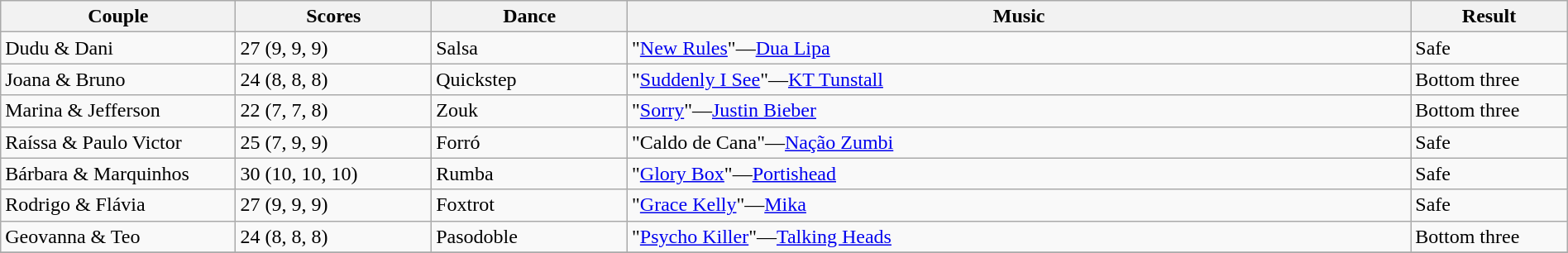<table class="wikitable sortable" style="width:100%;">
<tr>
<th style="width:15.0%;">Couple</th>
<th style="width:12.5%;">Scores</th>
<th style="width:12.5%;">Dance</th>
<th style="width:50.0%;">Music</th>
<th style="width:10.0%;">Result</th>
</tr>
<tr>
<td>Dudu & Dani</td>
<td>27 (9, 9, 9)</td>
<td>Salsa</td>
<td>"<a href='#'>New Rules</a>"—<a href='#'>Dua Lipa</a></td>
<td>Safe</td>
</tr>
<tr>
<td>Joana & Bruno</td>
<td>24 (8, 8, 8)</td>
<td>Quickstep</td>
<td>"<a href='#'>Suddenly I See</a>"—<a href='#'>KT Tunstall</a></td>
<td>Bottom three</td>
</tr>
<tr>
<td>Marina & Jefferson</td>
<td>22 (7, 7, 8)</td>
<td>Zouk</td>
<td>"<a href='#'>Sorry</a>"—<a href='#'>Justin Bieber</a></td>
<td>Bottom three</td>
</tr>
<tr>
<td>Raíssa & Paulo Victor</td>
<td>25 (7, 9, 9)</td>
<td>Forró</td>
<td>"Caldo de Cana"—<a href='#'>Nação Zumbi</a></td>
<td>Safe</td>
</tr>
<tr>
<td>Bárbara & Marquinhos</td>
<td>30 (10, 10, 10)</td>
<td>Rumba</td>
<td>"<a href='#'>Glory Box</a>"—<a href='#'>Portishead</a></td>
<td>Safe</td>
</tr>
<tr>
<td>Rodrigo & Flávia</td>
<td>27 (9, 9, 9)</td>
<td>Foxtrot</td>
<td>"<a href='#'>Grace Kelly</a>"—<a href='#'>Mika</a></td>
<td>Safe</td>
</tr>
<tr>
<td>Geovanna & Teo</td>
<td>24 (8, 8, 8)</td>
<td>Pasodoble</td>
<td>"<a href='#'>Psycho Killer</a>"—<a href='#'>Talking Heads</a></td>
<td>Bottom three</td>
</tr>
<tr>
</tr>
</table>
